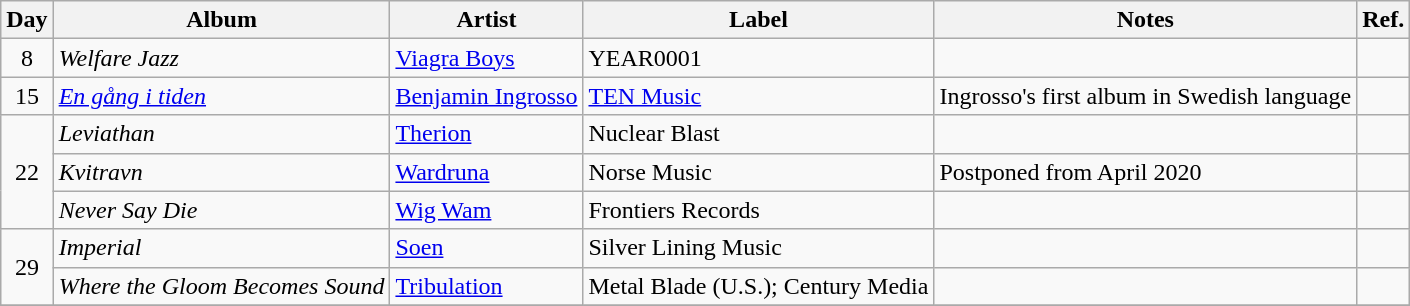<table class="wikitable">
<tr>
<th>Day</th>
<th>Album</th>
<th>Artist</th>
<th>Label</th>
<th>Notes</th>
<th>Ref.</th>
</tr>
<tr>
<td rowspan="1" style="text-align:center;">8</td>
<td><em>Welfare Jazz</em></td>
<td><a href='#'>Viagra Boys</a></td>
<td>YEAR0001</td>
<td></td>
<td></td>
</tr>
<tr>
<td rowspan="1" style="text-align:center;">15</td>
<td><em><a href='#'>En gång i tiden</a></em></td>
<td><a href='#'>Benjamin Ingrosso</a></td>
<td><a href='#'>TEN Music</a></td>
<td>Ingrosso's first album in Swedish language</td>
<td></td>
</tr>
<tr>
<td rowspan="3" style="text-align:center;">22</td>
<td><em>Leviathan</em></td>
<td><a href='#'>Therion</a></td>
<td>Nuclear Blast</td>
<td></td>
<td></td>
</tr>
<tr>
<td><em>Kvitravn</em></td>
<td><a href='#'>Wardruna</a></td>
<td>Norse Music</td>
<td>Postponed from April 2020</td>
<td></td>
</tr>
<tr>
<td><em>Never Say Die</em></td>
<td><a href='#'>Wig Wam</a></td>
<td>Frontiers Records</td>
<td></td>
<td></td>
</tr>
<tr>
<td rowspan="2" style="text-align:center;">29</td>
<td><em>Imperial</em></td>
<td><a href='#'>Soen</a></td>
<td>Silver Lining Music</td>
<td></td>
<td></td>
</tr>
<tr>
<td><em>Where the Gloom Becomes Sound</em></td>
<td><a href='#'>Tribulation</a></td>
<td>Metal Blade (U.S.); Century Media</td>
<td></td>
<td></td>
</tr>
<tr>
</tr>
</table>
